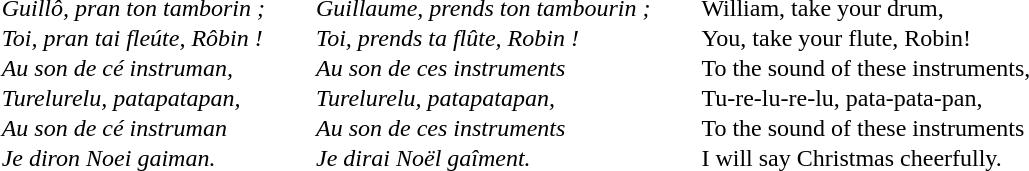<table style="margin:auto">
<tr>
<td style="padding:0 1em"><em>Guillô, pran ton tamborin ;</em></td>
<td style="padding:0 1em"><em>Guillaume, prends ton tambourin ;</em></td>
<td style="padding:0 1em">William, take your drum,</td>
</tr>
<tr>
<td style="padding:0 1em"><em>Toi, pran tai fleúte, Rôbin !</em></td>
<td style="padding:0 1em"><em>Toi, prends ta flûte, Robin !</em></td>
<td style="padding:0 1em">You, take your flute, Robin!</td>
</tr>
<tr>
<td style="padding:0 1em"><em>Au son de cé instruman,</em></td>
<td style="padding:0 1em"><em>Au son de ces instruments</em></td>
<td style="padding:0 1em">To the sound of these instruments,</td>
</tr>
<tr>
<td style="padding:0 1em"><em>Turelurelu, patapatapan,</em></td>
<td style="padding:0 1em"><em>Turelurelu, patapatapan,</em></td>
<td style="padding:0 1em">Tu-re-lu-re-lu, pata-pata-pan,</td>
</tr>
<tr>
<td style="padding:0 1em"><em>Au son de cé instruman</em></td>
<td style="padding:0 1em"><em>Au son de ces instruments</em></td>
<td style="padding:0 1em">To the sound of these instruments</td>
</tr>
<tr>
<td style="padding:0 1em"><em>Je diron Noei gaiman.</em></td>
<td style="padding:0 1em"><em>Je dirai Noël gaîment.</em></td>
<td style="padding:0 1em">I will say Christmas cheerfully.</td>
</tr>
</table>
